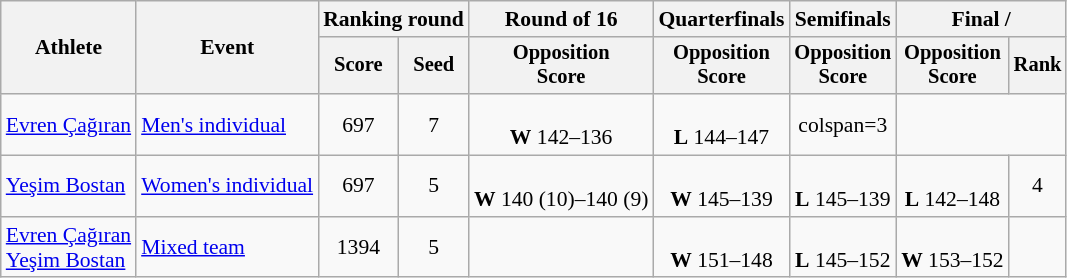<table class="wikitable" style="text-align:center; font-size:90%">
<tr>
<th rowspan="2">Athlete</th>
<th rowspan="2">Event</th>
<th colspan="2">Ranking round</th>
<th>Round of 16</th>
<th>Quarterfinals</th>
<th>Semifinals</th>
<th colspan="2">Final / </th>
</tr>
<tr style="font-size:95%">
<th>Score</th>
<th>Seed</th>
<th>Opposition<br>Score</th>
<th>Opposition<br>Score</th>
<th>Opposition<br>Score</th>
<th>Opposition<br>Score</th>
<th>Rank</th>
</tr>
<tr>
<td align="left"><a href='#'>Evren Çağıran</a></td>
<td align="left"><a href='#'>Men's individual</a></td>
<td>697</td>
<td>7</td>
<td><br><strong>W</strong> 142–136</td>
<td><br><strong>L</strong> 144–147</td>
<td>colspan=3 </td>
</tr>
<tr>
<td align="left"><a href='#'>Yeşim Bostan</a></td>
<td align="left"><a href='#'>Women's individual</a></td>
<td>697</td>
<td>5</td>
<td><br><strong>W</strong> 140 (10)–140 (9)</td>
<td><br><strong>W</strong> 145–139</td>
<td><br><strong>L</strong> 145–139</td>
<td><br><strong>L</strong> 142–148</td>
<td>4</td>
</tr>
<tr>
<td align="left"><a href='#'>Evren Çağıran</a><br><a href='#'>Yeşim Bostan</a></td>
<td align="left"><a href='#'>Mixed team</a></td>
<td>1394</td>
<td>5</td>
<td></td>
<td><br><strong>W</strong> 151–148</td>
<td><br><strong>L</strong> 145–152</td>
<td><br><strong>W</strong> 153–152</td>
<td></td>
</tr>
</table>
